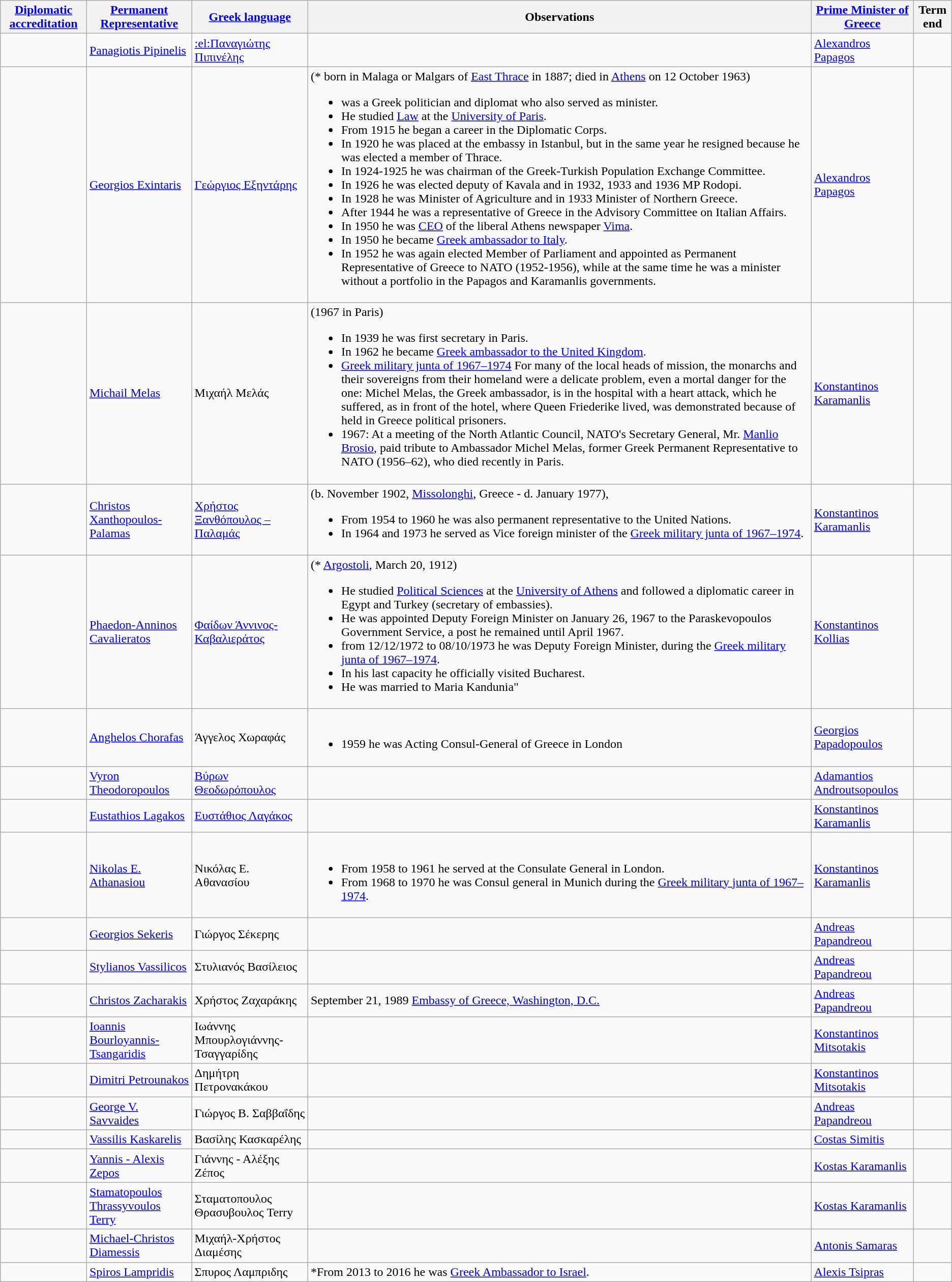<table class="wikitable sortable">
<tr>
<th><a href='#'>Diplomatic accreditation</a></th>
<th><a href='#'>Permanent Representative</a></th>
<th><a href='#'>Greek language</a></th>
<th>Observations</th>
<th><a href='#'>Prime Minister of Greece</a></th>
<th>Term end</th>
</tr>
<tr>
<td></td>
<td><a href='#'>Panagiotis Pipinelis</a></td>
<td><a href='#'>:el:Παναγιώτης Πιπινέλης</a></td>
<td></td>
<td><a href='#'>Alexandros Papagos</a></td>
<td></td>
</tr>
<tr>
<td></td>
<td><a href='#'>Georgios Exintaris</a></td>
<td><a href='#'>Γεώργιος Εξηντάρης</a></td>
<td>(* born in Malaga or Malgars of <a href='#'>East Thrace</a> in 1887; died in <a href='#'>Athens</a> on 12 October 1963)<br><ul><li>was a Greek politician and diplomat who also served as minister.</li><li>He studied <a href='#'>Law</a> at the <a href='#'>University of Paris</a>.</li><li>From 1915 he began a career in the Diplomatic Corps.</li><li>In 1920 he was placed at the embassy in Istanbul, but in the same year he resigned because he was elected a member of Thrace.</li><li>In 1924-1925 he was chairman of the Greek-Turkish Population Exchange Committee.</li><li>In 1926 he was elected deputy of Kavala and in 1932, 1933 and 1936 MP Rodopi.</li><li>In 1928 he was Minister of Agriculture and in 1933 Minister of Northern Greece.</li><li>After 1944 he was a representative of Greece in the Advisory Committee on Italian Affairs.</li><li>In 1950 he was <a href='#'>CEO</a> of the liberal Athens newspaper <a href='#'>Vima</a>.</li><li>In 1950 he became <a href='#'>Greek ambassador to Italy</a>.</li><li>In 1952 he was again elected Member of Parliament and appointed as Permanent Representative of Greece to NATO (1952-1956), while at the same time he was a minister without a portfolio in the Papagos and Karamanlis governments.</li></ul></td>
<td><a href='#'>Alexandros Papagos</a></td>
<td></td>
</tr>
<tr>
<td></td>
<td><a href='#'>Michail Melas</a></td>
<td>Μιχαήλ Μελάς</td>
<td>(1967 in Paris)<br><ul><li>In 1939 he was first secretary in Paris.</li><li>In 1962 he became <a href='#'>Greek ambassador to the United Kingdom</a>.</li><li><a href='#'>Greek military junta of 1967–1974</a> For many of the local heads of mission, the monarchs and their sovereigns from their homeland were a delicate problem, even a mortal danger for the one: Michel Melas, the Greek ambassador, is in the hospital with a heart attack, which he suffered, as in front of the hotel, where Queen Friederike lived, was demonstrated because of held in Greece political prisoners.</li><li>1967: At a meeting of the North Atlantic Council, NATO's Secretary General, Mr. <a href='#'>Manlio Brosio</a>, paid tribute to Ambassador Michel Melas, former Greek Permanent Representative to NATO (1956–62), who died recently in Paris.</li></ul></td>
<td><a href='#'>Konstantinos Karamanlis</a></td>
<td></td>
</tr>
<tr>
<td></td>
<td><a href='#'>Christos Xanthopoulos-Palamas</a></td>
<td><a href='#'>Χρήστος Ξανθόπουλος – Παλαμάς</a></td>
<td>(b. November 1902, <a href='#'>Missolonghi</a>, Greece - d. January 1977),<br><ul><li>From 1954 to 1960 he was also permanent representative to the United Nations.</li><li>In 1964 and 1973 he served as Vice foreign minister of the <a href='#'>Greek military junta of 1967–1974</a>.</li></ul></td>
<td><a href='#'>Konstantinos Karamanlis</a></td>
<td></td>
</tr>
<tr>
<td></td>
<td><a href='#'>Phaedon-Anninos Cavalieratos</a></td>
<td><a href='#'>Φαίδων Άννινος-Καβαλιεράτος</a></td>
<td>(* <a href='#'>Argostoli</a>, March 20, 1912)<br><ul><li>He studied <a href='#'>Political Sciences</a> at the <a href='#'>University of Athens</a> and followed a diplomatic career in Egypt and Turkey (secretary of embassies).</li><li>He was appointed Deputy Foreign Minister on January 26, 1967 to the Paraskevopoulos Government Service, a post he remained until April 1967.</li><li>from 12/12/1972 to 08/10/1973 he was Deputy Foreign Minister, during the <a href='#'>Greek military junta of 1967–1974</a>.</li><li>In his last capacity he officially visited Bucharest.</li><li>He was married to Maria Kandunia"</li></ul></td>
<td><a href='#'>Konstantinos Kollias</a></td>
<td></td>
</tr>
<tr>
<td></td>
<td><a href='#'>Anghelos Chorafas</a></td>
<td>Άγγελος Χωραφάς</td>
<td><br><ul><li>1959 he was Acting Consul-General of Greece in London</li></ul></td>
<td><a href='#'>Georgios Papadopoulos</a></td>
<td></td>
</tr>
<tr>
<td></td>
<td><a href='#'>Vyron Theodoropoulos</a></td>
<td><a href='#'>Βύρων Θεοδωρόπουλος</a></td>
<td></td>
<td><a href='#'>Adamantios Androutsopoulos</a></td>
<td></td>
</tr>
<tr>
<td></td>
<td><a href='#'>Eustathios Lagakos</a></td>
<td><a href='#'>Ευστάθιος Λαγάκος</a></td>
<td></td>
<td><a href='#'>Konstantinos Karamanlis</a></td>
<td></td>
</tr>
<tr>
<td></td>
<td><a href='#'>Nikolas E. Athanasiou</a></td>
<td>Νικόλας Ε. Αθανασίου</td>
<td><br><ul><li>From 1958 to 1961 he served at the Consulate General in London.</li><li>From 1968 to 1970 he was Consul general in Munich during the <a href='#'>Greek military junta of 1967–1974</a>.</li></ul></td>
<td><a href='#'>Konstantinos Karamanlis</a></td>
<td></td>
</tr>
<tr>
<td></td>
<td><a href='#'>Georgios Sekeris</a></td>
<td>Γιώργος Σέκερης</td>
<td></td>
<td><a href='#'>Andreas Papandreou</a></td>
<td></td>
</tr>
<tr>
<td></td>
<td><a href='#'>Stylianos Vassilicos</a></td>
<td>Στυλιανός Βασίλειος</td>
<td></td>
<td><a href='#'>Andreas Papandreou</a></td>
<td></td>
</tr>
<tr>
<td></td>
<td><a href='#'>Christos Zacharakis</a></td>
<td>Χρήστος Ζαχαράκης</td>
<td>September 21, 1989 <a href='#'>Embassy of Greece, Washington, D.C.</a></td>
<td><a href='#'>Andreas Papandreou</a></td>
<td></td>
</tr>
<tr>
<td></td>
<td><a href='#'>Ioannis Bourloyannis-Tsangaridis</a></td>
<td>Ιωάννης Μπουρλογιάννης-Τσαγγαρίδης</td>
<td></td>
<td><a href='#'>Konstantinos Mitsotakis</a></td>
<td></td>
</tr>
<tr>
<td></td>
<td><a href='#'>Dimitri Petrounakos</a></td>
<td>Δημήτρη Πετρονακάκου</td>
<td></td>
<td><a href='#'>Konstantinos Mitsotakis</a></td>
<td></td>
</tr>
<tr>
<td></td>
<td><a href='#'>George V. Savvaides</a></td>
<td>Γιώργος Β. Σαββαΐδης</td>
<td></td>
<td><a href='#'>Andreas Papandreou</a></td>
<td></td>
</tr>
<tr>
<td></td>
<td><a href='#'>Vassilis Kaskarelis</a></td>
<td>Βασίλης Κασκαρέλης</td>
<td></td>
<td><a href='#'>Costas Simitis</a></td>
<td></td>
</tr>
<tr>
<td></td>
<td><a href='#'>Yannis - Alexis Zepos</a></td>
<td>Γιάννης - Αλέξης Ζέπος</td>
<td></td>
<td><a href='#'>Kostas Karamanlis</a></td>
<td></td>
</tr>
<tr>
<td></td>
<td><a href='#'>Stamatopoulos Thrassyvoulos Terry</a></td>
<td>Σταματοπουλος Θρασυβουλος Terry</td>
<td></td>
<td><a href='#'>Kostas Karamanlis</a></td>
<td></td>
</tr>
<tr>
<td></td>
<td><a href='#'>Michael-Christos Diamessis</a></td>
<td>Μιχαήλ-Χρήστος Διαμέσης</td>
<td></td>
<td><a href='#'>Antonis Samaras</a></td>
<td></td>
</tr>
<tr>
<td></td>
<td><a href='#'>Spiros Lampridis</a></td>
<td>Σπυρος Λαμπριδης</td>
<td>*From 2013 to 2016 he was <a href='#'>Greek Ambassador to Israel</a>.</td>
<td><a href='#'>Alexis Tsipras</a></td>
<td></td>
</tr>
</table>
